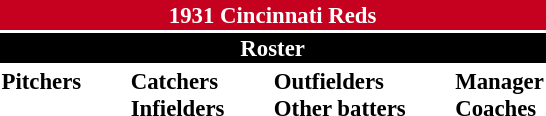<table class="toccolours" style="font-size: 95%;">
<tr>
<th colspan="10" style="background-color: #c6011f; color: white; text-align: center;">1931 Cincinnati Reds</th>
</tr>
<tr>
<td colspan="10" style="background-color: black; color: white; text-align: center;"><strong>Roster</strong></td>
</tr>
<tr>
<td valign="top"><strong>Pitchers</strong><br>










</td>
<td width="25px"></td>
<td valign="top"><strong>Catchers</strong><br>


<strong>Infielders</strong>








</td>
<td width="25px"></td>
<td valign="top"><strong>Outfielders</strong><br>






<strong>Other batters</strong>
</td>
<td width="25px"></td>
<td valign="top"><strong>Manager</strong><br>
<strong>Coaches</strong>
</td>
</tr>
</table>
